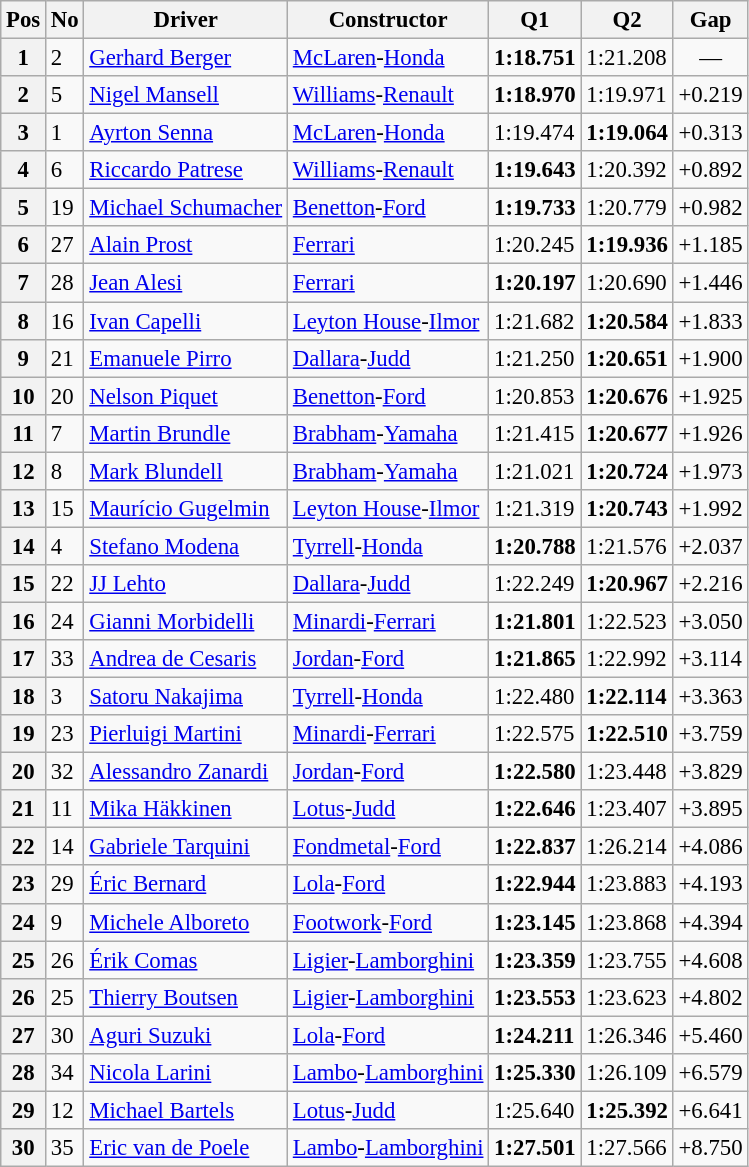<table class="wikitable sortable" style="font-size: 95%;">
<tr>
<th>Pos</th>
<th>No</th>
<th>Driver</th>
<th>Constructor</th>
<th>Q1</th>
<th>Q2</th>
<th>Gap</th>
</tr>
<tr>
<th>1</th>
<td>2</td>
<td> <a href='#'>Gerhard Berger</a></td>
<td><a href='#'>McLaren</a>-<a href='#'>Honda</a></td>
<td><strong>1:18.751</strong></td>
<td>1:21.208</td>
<td align="center">—</td>
</tr>
<tr>
<th>2</th>
<td>5</td>
<td> <a href='#'>Nigel Mansell</a></td>
<td><a href='#'>Williams</a>-<a href='#'>Renault</a></td>
<td><strong>1:18.970</strong></td>
<td>1:19.971</td>
<td>+0.219</td>
</tr>
<tr>
<th>3</th>
<td>1</td>
<td> <a href='#'>Ayrton Senna</a></td>
<td><a href='#'>McLaren</a>-<a href='#'>Honda</a></td>
<td>1:19.474</td>
<td><strong>1:19.064</strong></td>
<td>+0.313</td>
</tr>
<tr>
<th>4</th>
<td>6</td>
<td> <a href='#'>Riccardo Patrese</a></td>
<td><a href='#'>Williams</a>-<a href='#'>Renault</a></td>
<td><strong>1:19.643</strong></td>
<td>1:20.392</td>
<td>+0.892</td>
</tr>
<tr>
<th>5</th>
<td>19</td>
<td> <a href='#'>Michael Schumacher</a></td>
<td><a href='#'>Benetton</a>-<a href='#'>Ford</a></td>
<td><strong>1:19.733</strong></td>
<td>1:20.779</td>
<td>+0.982</td>
</tr>
<tr>
<th>6</th>
<td>27</td>
<td> <a href='#'>Alain Prost</a></td>
<td><a href='#'>Ferrari</a></td>
<td>1:20.245</td>
<td><strong>1:19.936</strong></td>
<td>+1.185</td>
</tr>
<tr>
<th>7</th>
<td>28</td>
<td> <a href='#'>Jean Alesi</a></td>
<td><a href='#'>Ferrari</a></td>
<td><strong>1:20.197</strong></td>
<td>1:20.690</td>
<td>+1.446</td>
</tr>
<tr>
<th>8</th>
<td>16</td>
<td> <a href='#'>Ivan Capelli</a></td>
<td><a href='#'>Leyton House</a>-<a href='#'>Ilmor</a></td>
<td>1:21.682</td>
<td><strong>1:20.584</strong></td>
<td>+1.833</td>
</tr>
<tr>
<th>9</th>
<td>21</td>
<td> <a href='#'>Emanuele Pirro</a></td>
<td><a href='#'>Dallara</a>-<a href='#'>Judd</a></td>
<td>1:21.250</td>
<td><strong>1:20.651</strong></td>
<td>+1.900</td>
</tr>
<tr>
<th>10</th>
<td>20</td>
<td> <a href='#'>Nelson Piquet</a></td>
<td><a href='#'>Benetton</a>-<a href='#'>Ford</a></td>
<td>1:20.853</td>
<td><strong>1:20.676</strong></td>
<td>+1.925</td>
</tr>
<tr>
<th>11</th>
<td>7</td>
<td> <a href='#'>Martin Brundle</a></td>
<td><a href='#'>Brabham</a>-<a href='#'>Yamaha</a></td>
<td>1:21.415</td>
<td><strong>1:20.677</strong></td>
<td>+1.926</td>
</tr>
<tr>
<th>12</th>
<td>8</td>
<td> <a href='#'>Mark Blundell</a></td>
<td><a href='#'>Brabham</a>-<a href='#'>Yamaha</a></td>
<td>1:21.021</td>
<td><strong>1:20.724</strong></td>
<td>+1.973</td>
</tr>
<tr>
<th>13</th>
<td>15</td>
<td> <a href='#'>Maurício Gugelmin</a></td>
<td><a href='#'>Leyton House</a>-<a href='#'>Ilmor</a></td>
<td>1:21.319</td>
<td><strong>1:20.743</strong></td>
<td>+1.992</td>
</tr>
<tr>
<th>14</th>
<td>4</td>
<td> <a href='#'>Stefano Modena</a></td>
<td><a href='#'>Tyrrell</a>-<a href='#'>Honda</a></td>
<td><strong>1:20.788</strong></td>
<td>1:21.576</td>
<td>+2.037</td>
</tr>
<tr>
<th>15</th>
<td>22</td>
<td> <a href='#'>JJ Lehto</a></td>
<td><a href='#'>Dallara</a>-<a href='#'>Judd</a></td>
<td>1:22.249</td>
<td><strong>1:20.967</strong></td>
<td>+2.216</td>
</tr>
<tr>
<th>16</th>
<td>24</td>
<td> <a href='#'>Gianni Morbidelli</a></td>
<td><a href='#'>Minardi</a>-<a href='#'>Ferrari</a></td>
<td><strong>1:21.801</strong></td>
<td>1:22.523</td>
<td>+3.050</td>
</tr>
<tr>
<th>17</th>
<td>33</td>
<td> <a href='#'>Andrea de Cesaris</a></td>
<td><a href='#'>Jordan</a>-<a href='#'>Ford</a></td>
<td><strong>1:21.865</strong></td>
<td>1:22.992</td>
<td>+3.114</td>
</tr>
<tr>
<th>18</th>
<td>3</td>
<td> <a href='#'>Satoru Nakajima</a></td>
<td><a href='#'>Tyrrell</a>-<a href='#'>Honda</a></td>
<td>1:22.480</td>
<td><strong>1:22.114</strong></td>
<td>+3.363</td>
</tr>
<tr>
<th>19</th>
<td>23</td>
<td> <a href='#'>Pierluigi Martini</a></td>
<td><a href='#'>Minardi</a>-<a href='#'>Ferrari</a></td>
<td>1:22.575</td>
<td><strong>1:22.510</strong></td>
<td>+3.759</td>
</tr>
<tr>
<th>20</th>
<td>32</td>
<td> <a href='#'>Alessandro Zanardi</a></td>
<td><a href='#'>Jordan</a>-<a href='#'>Ford</a></td>
<td><strong>1:22.580</strong></td>
<td>1:23.448</td>
<td>+3.829</td>
</tr>
<tr>
<th>21</th>
<td>11</td>
<td> <a href='#'>Mika Häkkinen</a></td>
<td><a href='#'>Lotus</a>-<a href='#'>Judd</a></td>
<td><strong>1:22.646</strong></td>
<td>1:23.407</td>
<td>+3.895</td>
</tr>
<tr>
<th>22</th>
<td>14</td>
<td> <a href='#'>Gabriele Tarquini</a></td>
<td><a href='#'>Fondmetal</a>-<a href='#'>Ford</a></td>
<td><strong>1:22.837</strong></td>
<td>1:26.214</td>
<td>+4.086</td>
</tr>
<tr>
<th>23</th>
<td>29</td>
<td> <a href='#'>Éric Bernard</a></td>
<td><a href='#'>Lola</a>-<a href='#'>Ford</a></td>
<td><strong>1:22.944</strong></td>
<td>1:23.883</td>
<td>+4.193</td>
</tr>
<tr>
<th>24</th>
<td>9</td>
<td> <a href='#'>Michele Alboreto</a></td>
<td><a href='#'>Footwork</a>-<a href='#'>Ford</a></td>
<td><strong>1:23.145</strong></td>
<td>1:23.868</td>
<td>+4.394</td>
</tr>
<tr>
<th>25</th>
<td>26</td>
<td> <a href='#'>Érik Comas</a></td>
<td><a href='#'>Ligier</a>-<a href='#'>Lamborghini</a></td>
<td><strong>1:23.359</strong></td>
<td>1:23.755</td>
<td>+4.608</td>
</tr>
<tr>
<th>26</th>
<td>25</td>
<td> <a href='#'>Thierry Boutsen</a></td>
<td><a href='#'>Ligier</a>-<a href='#'>Lamborghini</a></td>
<td><strong>1:23.553</strong></td>
<td>1:23.623</td>
<td>+4.802</td>
</tr>
<tr>
<th>27</th>
<td>30</td>
<td> <a href='#'>Aguri Suzuki</a></td>
<td><a href='#'>Lola</a>-<a href='#'>Ford</a></td>
<td><strong>1:24.211</strong></td>
<td>1:26.346</td>
<td>+5.460</td>
</tr>
<tr>
<th>28</th>
<td>34</td>
<td> <a href='#'>Nicola Larini</a></td>
<td><a href='#'>Lambo</a>-<a href='#'>Lamborghini</a></td>
<td><strong>1:25.330</strong></td>
<td>1:26.109</td>
<td>+6.579</td>
</tr>
<tr>
<th>29</th>
<td>12</td>
<td> <a href='#'>Michael Bartels</a></td>
<td><a href='#'>Lotus</a>-<a href='#'>Judd</a></td>
<td>1:25.640</td>
<td><strong>1:25.392</strong></td>
<td>+6.641</td>
</tr>
<tr>
<th>30</th>
<td>35</td>
<td> <a href='#'>Eric van de Poele</a></td>
<td><a href='#'>Lambo</a>-<a href='#'>Lamborghini</a></td>
<td><strong>1:27.501</strong></td>
<td>1:27.566</td>
<td>+8.750</td>
</tr>
</table>
